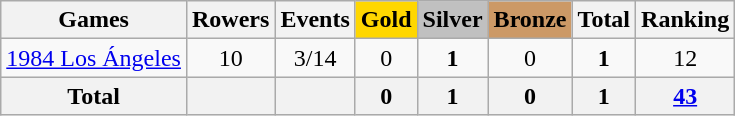<table class="wikitable sortable" style="text-align:center">
<tr>
<th>Games</th>
<th>Rowers</th>
<th>Events</th>
<th style="background-color:gold;">Gold</th>
<th style="background-color:silver;">Silver</th>
<th style="background-color:#c96;">Bronze</th>
<th>Total</th>
<th>Ranking</th>
</tr>
<tr>
<td align=left><a href='#'>1984 Los Ángeles</a></td>
<td>10</td>
<td>3/14</td>
<td>0</td>
<td><strong>1</strong></td>
<td>0</td>
<td><strong>1</strong></td>
<td>12</td>
</tr>
<tr>
<th>Total</th>
<th></th>
<th></th>
<th>0</th>
<th>1</th>
<th>0</th>
<th>1</th>
<th><a href='#'>43</a></th>
</tr>
</table>
